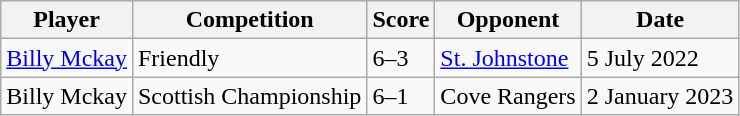<table class="wikitable">
<tr>
<th>Player</th>
<th>Competition</th>
<th>Score</th>
<th>Opponent</th>
<th>Date</th>
</tr>
<tr>
<td> <a href='#'>Billy Mckay</a></td>
<td>Friendly</td>
<td>6–3</td>
<td><a href='#'>St. Johnstone</a></td>
<td>5 July 2022</td>
</tr>
<tr>
<td> Billy Mckay</td>
<td>Scottish Championship</td>
<td>6–1</td>
<td>Cove Rangers</td>
<td>2 January 2023</td>
</tr>
</table>
